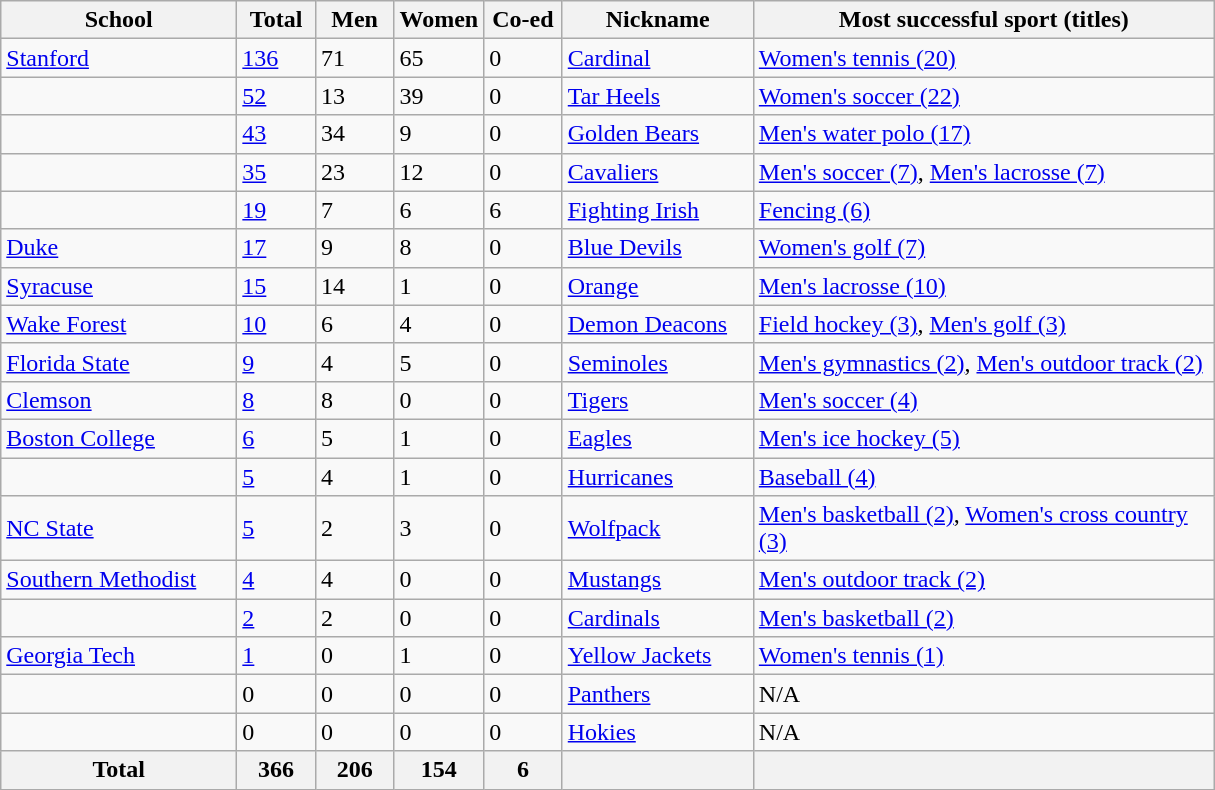<table class="wikitable sortable">
<tr>
<th width=150>School</th>
<th width=45>Total</th>
<th width=45>Men</th>
<th width=45>Women</th>
<th width=45>Co-ed</th>
<th width=120>Nickname</th>
<th width=300>Most successful sport (titles)</th>
</tr>
<tr>
<td><a href='#'>Stanford</a></td>
<td><a href='#'>136</a></td>
<td>71</td>
<td>65</td>
<td>0</td>
<td><a href='#'>Cardinal</a></td>
<td><a href='#'>Women's tennis (20)</a></td>
</tr>
<tr>
<td></td>
<td><a href='#'>52</a></td>
<td>13</td>
<td>39</td>
<td>0</td>
<td><a href='#'>Tar Heels</a></td>
<td><a href='#'>Women's soccer (22)</a></td>
</tr>
<tr>
<td></td>
<td><a href='#'>43</a></td>
<td>34</td>
<td>9</td>
<td>0</td>
<td><a href='#'>Golden Bears</a></td>
<td><a href='#'>Men's water polo (17)</a></td>
</tr>
<tr>
<td></td>
<td><a href='#'>35</a></td>
<td>23</td>
<td>12</td>
<td>0</td>
<td><a href='#'>Cavaliers</a></td>
<td><a href='#'>Men's soccer (7)</a>, <a href='#'>Men's lacrosse (7)</a></td>
</tr>
<tr>
<td></td>
<td><a href='#'>19</a></td>
<td>7</td>
<td>6</td>
<td>6</td>
<td><a href='#'>Fighting Irish</a></td>
<td><a href='#'>Fencing (6)</a></td>
</tr>
<tr>
<td><a href='#'>Duke</a></td>
<td><a href='#'>17</a></td>
<td>9</td>
<td>8</td>
<td>0</td>
<td><a href='#'>Blue Devils</a></td>
<td><a href='#'>Women's golf (7)</a></td>
</tr>
<tr>
<td><a href='#'>Syracuse</a></td>
<td><a href='#'>15</a></td>
<td>14</td>
<td>1</td>
<td>0</td>
<td><a href='#'>Orange</a></td>
<td><a href='#'>Men's lacrosse (10)</a></td>
</tr>
<tr>
<td><a href='#'>Wake Forest</a></td>
<td><a href='#'>10</a></td>
<td>6</td>
<td>4</td>
<td>0</td>
<td><a href='#'>Demon Deacons</a></td>
<td><a href='#'>Field hockey (3)</a>, <a href='#'>Men's golf (3)</a></td>
</tr>
<tr>
<td><a href='#'>Florida State</a></td>
<td><a href='#'>9</a></td>
<td>4</td>
<td>5</td>
<td>0</td>
<td><a href='#'>Seminoles</a></td>
<td><a href='#'>Men's gymnastics (2)</a>, <a href='#'>Men's outdoor track (2)</a></td>
</tr>
<tr>
<td><a href='#'>Clemson</a></td>
<td><a href='#'>8</a></td>
<td>8</td>
<td>0</td>
<td>0</td>
<td><a href='#'>Tigers</a></td>
<td><a href='#'>Men's soccer (4)</a></td>
</tr>
<tr>
<td><a href='#'>Boston College</a></td>
<td><a href='#'>6</a></td>
<td>5</td>
<td>1</td>
<td>0</td>
<td><a href='#'>Eagles</a></td>
<td><a href='#'>Men's ice hockey (5)</a></td>
</tr>
<tr>
<td></td>
<td><a href='#'>5</a></td>
<td>4</td>
<td>1</td>
<td>0</td>
<td><a href='#'>Hurricanes</a></td>
<td><a href='#'>Baseball (4)</a></td>
</tr>
<tr>
<td><a href='#'>NC State</a></td>
<td><a href='#'>5</a></td>
<td>2</td>
<td>3</td>
<td>0</td>
<td><a href='#'>Wolfpack</a></td>
<td><a href='#'>Men's basketball (2)</a>, <a href='#'>Women's cross country (3)</a></td>
</tr>
<tr>
<td><a href='#'>Southern Methodist</a></td>
<td><a href='#'>4</a></td>
<td>4</td>
<td>0</td>
<td>0</td>
<td><a href='#'>Mustangs</a></td>
<td><a href='#'>Men's outdoor track (2)</a></td>
</tr>
<tr>
<td></td>
<td><a href='#'>2</a></td>
<td>2</td>
<td>0</td>
<td>0</td>
<td><a href='#'>Cardinals</a></td>
<td><a href='#'>Men's basketball (2)</a></td>
</tr>
<tr>
<td><a href='#'>Georgia Tech</a></td>
<td><a href='#'>1</a></td>
<td>0</td>
<td>1</td>
<td>0</td>
<td><a href='#'>Yellow Jackets</a></td>
<td><a href='#'>Women's tennis (1)</a></td>
</tr>
<tr>
<td></td>
<td>0</td>
<td>0</td>
<td>0</td>
<td>0</td>
<td><a href='#'>Panthers</a></td>
<td>N/A</td>
</tr>
<tr>
<td></td>
<td>0</td>
<td>0</td>
<td>0</td>
<td>0</td>
<td><a href='#'>Hokies</a></td>
<td>N/A</td>
</tr>
<tr>
<th>Total</th>
<th>366</th>
<th>206</th>
<th>154</th>
<th>6</th>
<th></th>
<th></th>
</tr>
</table>
